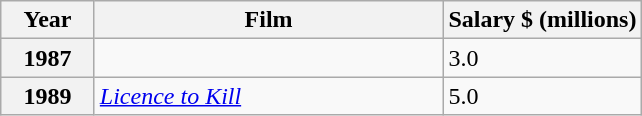<table class="wikitable plainrowheaders sortable" style="margin-right: 0;">
<tr>
<th scope="col" style="vertical-align:top; width:55px;">Year</th>
<th scope="col" style="vertical-align:top; width:225px;">Film</th>
<th scope="col" style="vertical-align:top;">Salary $ (millions)</th>
</tr>
<tr>
<th scope="row">1987</th>
<td><em></em></td>
<td>3.0</td>
</tr>
<tr>
<th scope="row">1989</th>
<td><em><a href='#'>Licence to Kill</a></em></td>
<td>5.0</td>
</tr>
</table>
